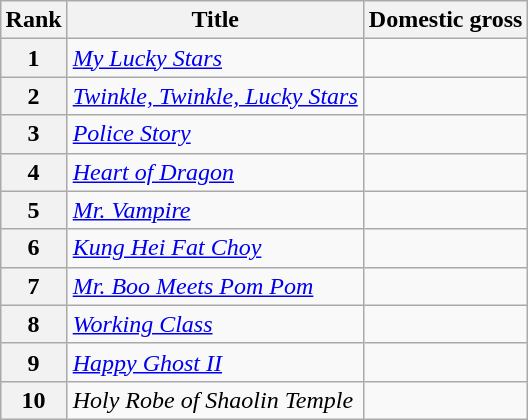<table class="wikitable sortable" style="margin:auto; margin:auto;">
<tr>
<th>Rank</th>
<th>Title</th>
<th>Domestic gross</th>
</tr>
<tr>
<th style="text-align:center;">1</th>
<td><em><a href='#'>My Lucky Stars</a></em></td>
<td></td>
</tr>
<tr>
<th style="text-align:center;">2</th>
<td><em><a href='#'>Twinkle, Twinkle, Lucky Stars</a></em></td>
<td></td>
</tr>
<tr>
<th style="text-align:center;">3</th>
<td><em><a href='#'>Police Story</a></em></td>
<td></td>
</tr>
<tr>
<th style="text-align:center;">4</th>
<td><em><a href='#'>Heart of Dragon</a></em></td>
<td></td>
</tr>
<tr>
<th style="text-align:center;">5</th>
<td><em><a href='#'>Mr. Vampire</a></em></td>
<td></td>
</tr>
<tr>
<th style="text-align:center;">6</th>
<td><em><a href='#'>Kung Hei Fat Choy</a></em></td>
<td></td>
</tr>
<tr>
<th style="text-align:center;">7</th>
<td><em><a href='#'>Mr. Boo Meets Pom Pom</a></em></td>
<td></td>
</tr>
<tr>
<th style="text-align:center;">8</th>
<td><em><a href='#'>Working Class</a></em></td>
<td></td>
</tr>
<tr>
<th style="text-align:center;">9</th>
<td><em><a href='#'>Happy Ghost II</a></em></td>
<td></td>
</tr>
<tr>
<th style="text-align:center;">10</th>
<td><em>Holy Robe of Shaolin Temple</em></td>
<td></td>
</tr>
</table>
